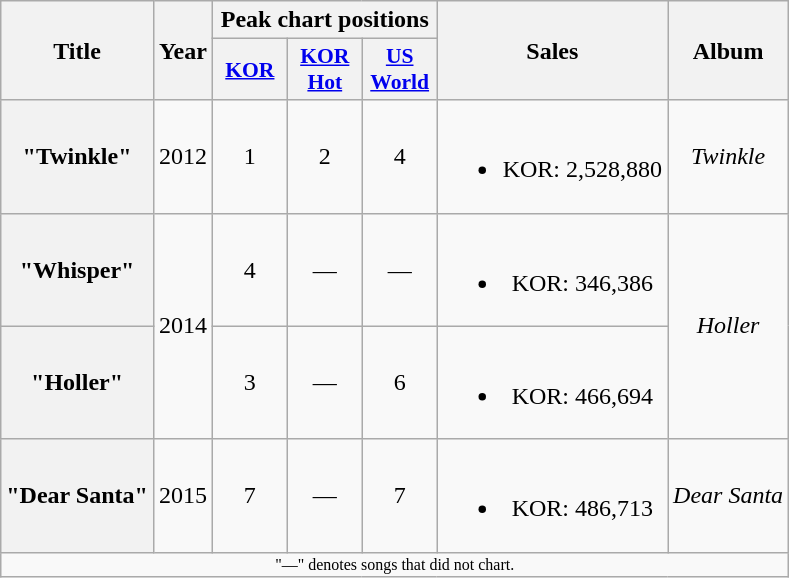<table class="wikitable plainrowheaders" style="text-align:center">
<tr>
<th scope="col" rowspan="2">Title</th>
<th scope="col" rowspan="2">Year</th>
<th scope="col" colspan="3">Peak chart positions</th>
<th scope="col" rowspan="2">Sales<br></th>
<th scope="col" rowspan="2">Album</th>
</tr>
<tr>
<th scope="col" style="width:3em;font-size:90%;"><a href='#'>KOR</a><br></th>
<th scope="col" style="width:3em;font-size:90%;"><a href='#'>KOR<br>Hot</a><br></th>
<th scope="col" style="width:3em;font-size:90%;"><a href='#'>US<br>World</a><br></th>
</tr>
<tr>
<th scope="row">"Twinkle"</th>
<td>2012</td>
<td>1</td>
<td>2</td>
<td>4</td>
<td><br><ul><li>KOR: 2,528,880</li></ul></td>
<td><em>Twinkle</em></td>
</tr>
<tr>
<th scope="row">"Whisper" </th>
<td rowspan="2">2014</td>
<td>4</td>
<td>—</td>
<td>—</td>
<td><br><ul><li>KOR: 346,386</li></ul></td>
<td rowspan="2"><em>Holler</em></td>
</tr>
<tr>
<th scope="row">"Holler"</th>
<td>3</td>
<td>—</td>
<td>6</td>
<td><br><ul><li>KOR: 466,694</li></ul></td>
</tr>
<tr>
<th scope="row">"Dear Santa"</th>
<td>2015</td>
<td>7</td>
<td>—</td>
<td>7</td>
<td><br><ul><li>KOR: 486,713</li></ul></td>
<td><em>Dear Santa</em></td>
</tr>
<tr>
<td colspan="7" style="font-size:8pt;">"—" denotes songs that did not chart.</td>
</tr>
</table>
